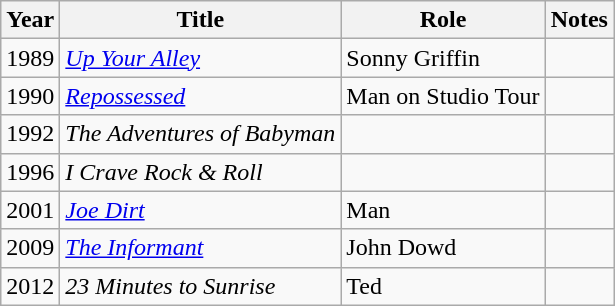<table class="wikitable">
<tr>
<th>Year</th>
<th>Title</th>
<th>Role</th>
<th>Notes</th>
</tr>
<tr>
<td>1989</td>
<td><em><a href='#'>Up Your Alley</a></em></td>
<td>Sonny Griffin</td>
<td></td>
</tr>
<tr>
<td>1990</td>
<td><em><a href='#'>Repossessed</a></em></td>
<td>Man on Studio Tour</td>
<td></td>
</tr>
<tr>
<td>1992</td>
<td><em>The Adventures of Babyman</em></td>
<td></td>
<td></td>
</tr>
<tr>
<td>1996</td>
<td><em>I Crave Rock & Roll</em></td>
<td></td>
<td></td>
</tr>
<tr>
<td>2001</td>
<td><em><a href='#'>Joe Dirt</a></em></td>
<td>Man</td>
<td></td>
</tr>
<tr>
<td>2009</td>
<td><em><a href='#'>The Informant</a></em></td>
<td>John Dowd</td>
<td></td>
</tr>
<tr>
<td>2012</td>
<td><em>23 Minutes to Sunrise</em></td>
<td>Ted</td>
<td></td>
</tr>
</table>
